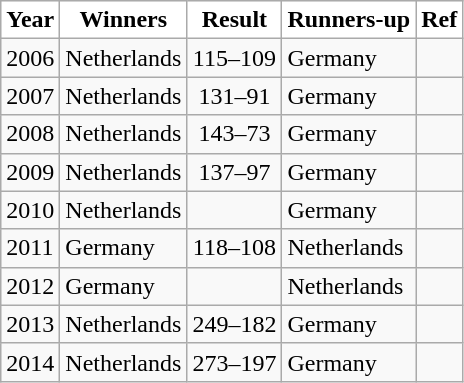<table class="wikitable">
<tr>
<th style="background:#ffffff; color:#000000;">Year</th>
<th style="background:#ffffff; color:#000000;">Winners</th>
<th style="background:#ffffff; color:#000000;">Result</th>
<th style="background:#ffffff; color:#000000;">Runners-up</th>
<th style="background:#ffffff; color:#000000;">Ref</th>
</tr>
<tr>
<td>2006</td>
<td> Netherlands</td>
<td style="text-align: center;">115–109</td>
<td> Germany</td>
<td></td>
</tr>
<tr>
<td>2007</td>
<td> Netherlands</td>
<td style="text-align: center;">131–91</td>
<td> Germany</td>
<td></td>
</tr>
<tr>
<td>2008</td>
<td> Netherlands</td>
<td style="text-align: center;">143–73</td>
<td> Germany</td>
<td></td>
</tr>
<tr>
<td>2009</td>
<td> Netherlands</td>
<td style="text-align: center;">137–97</td>
<td> Germany</td>
<td></td>
</tr>
<tr>
<td>2010</td>
<td> Netherlands</td>
<td style="text-align: center;"></td>
<td> Germany</td>
<td></td>
</tr>
<tr>
<td>2011</td>
<td> Germany</td>
<td style="text-align: center;">118–108</td>
<td> Netherlands</td>
<td></td>
</tr>
<tr>
<td>2012</td>
<td> Germany</td>
<td style="text-align: center;"></td>
<td> Netherlands</td>
<td></td>
</tr>
<tr>
<td>2013</td>
<td> Netherlands</td>
<td style="text-align: center;">249–182</td>
<td> Germany</td>
<td></td>
</tr>
<tr>
<td>2014</td>
<td> Netherlands</td>
<td style="text-align: center;">273–197</td>
<td> Germany</td>
<td></td>
</tr>
</table>
